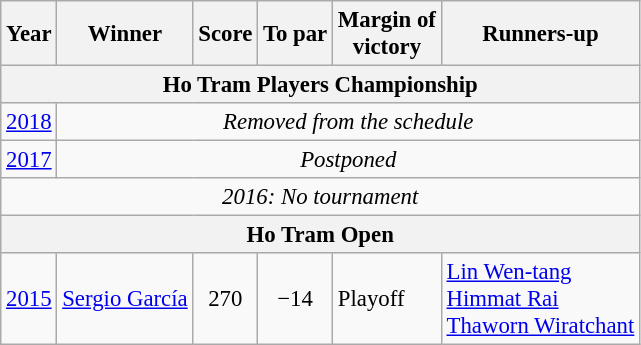<table class=wikitable style="font-size:95%">
<tr>
<th>Year</th>
<th>Winner</th>
<th>Score</th>
<th>To par</th>
<th>Margin of<br>victory</th>
<th>Runners-up</th>
</tr>
<tr>
<th colspan=6>Ho Tram Players Championship</th>
</tr>
<tr>
<td><a href='#'>2018</a></td>
<td colspan=5 align=center><em>Removed from the schedule</em></td>
</tr>
<tr>
<td><a href='#'>2017</a></td>
<td colspan=5 align=center><em>Postponed</em></td>
</tr>
<tr>
<td colspan=6 align=center><em>2016: No tournament</em></td>
</tr>
<tr>
<th colspan=6>Ho Tram Open</th>
</tr>
<tr>
<td><a href='#'>2015</a></td>
<td> <a href='#'>Sergio García</a></td>
<td align=center>270</td>
<td align=center>−14</td>
<td>Playoff</td>
<td> <a href='#'>Lin Wen-tang</a><br> <a href='#'>Himmat Rai</a><br> <a href='#'>Thaworn Wiratchant</a></td>
</tr>
</table>
